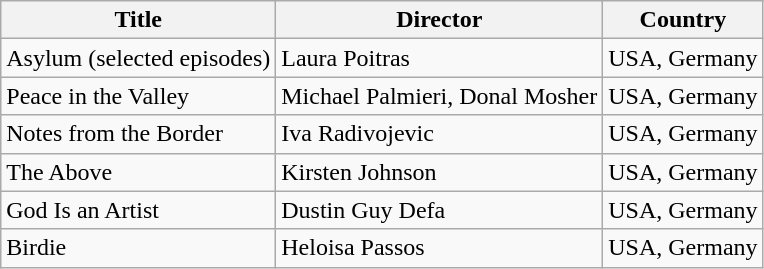<table class="wikitable">
<tr>
<th>Title</th>
<th>Director</th>
<th>Country</th>
</tr>
<tr>
<td>Asylum (selected  episodes)</td>
<td>Laura Poitras</td>
<td>USA, Germany</td>
</tr>
<tr>
<td>Peace in the Valley</td>
<td>Michael Palmieri, Donal Mosher</td>
<td>USA, Germany</td>
</tr>
<tr>
<td>Notes from the Border</td>
<td>Iva Radivojevic</td>
<td>USA, Germany</td>
</tr>
<tr>
<td>The Above</td>
<td>Kirsten Johnson</td>
<td>USA, Germany</td>
</tr>
<tr>
<td>God Is an Artist</td>
<td>Dustin Guy Defa</td>
<td>USA, Germany</td>
</tr>
<tr>
<td>Birdie</td>
<td>Heloisa Passos</td>
<td>USA, Germany</td>
</tr>
</table>
